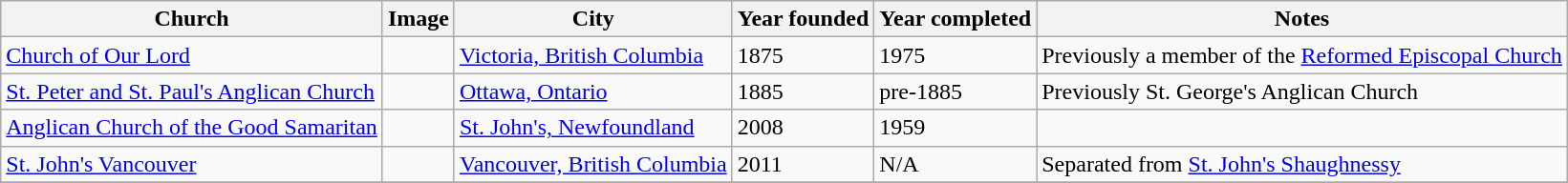<table class="wikitable sortable">
<tr>
<th>Church</th>
<th>Image</th>
<th>City</th>
<th>Year founded</th>
<th>Year completed</th>
<th>Notes</th>
</tr>
<tr>
<td><a href='#'>Church of Our Lord</a></td>
<td></td>
<td><a href='#'>Victoria, British Columbia</a></td>
<td>1875</td>
<td>1975</td>
<td>Previously a member of the <a href='#'>Reformed Episcopal Church</a></td>
</tr>
<tr>
<td><a href='#'>St. Peter and St. Paul's Anglican Church</a></td>
<td></td>
<td><a href='#'>Ottawa, Ontario</a></td>
<td>1885</td>
<td>pre-1885</td>
<td>Previously St. George's Anglican Church</td>
</tr>
<tr>
<td><a href='#'>Anglican Church of the Good Samaritan</a></td>
<td></td>
<td><a href='#'>St. John's, Newfoundland</a></td>
<td>2008</td>
<td>1959</td>
<td></td>
</tr>
<tr>
<td><a href='#'>St. John's Vancouver</a></td>
<td></td>
<td><a href='#'>Vancouver, British Columbia</a></td>
<td>2011</td>
<td>N/A</td>
<td>Separated from <a href='#'>St. John's Shaughnessy</a></td>
</tr>
<tr>
</tr>
</table>
